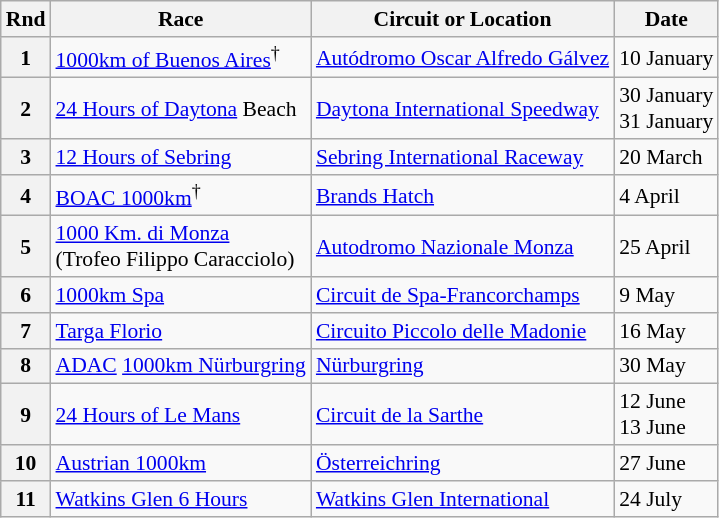<table class="wikitable" style="font-size: 90%;">
<tr>
<th>Rnd</th>
<th>Race</th>
<th>Circuit or Location</th>
<th>Date</th>
</tr>
<tr>
<th>1</th>
<td> <a href='#'>1000km of Buenos Aires</a><sup>†</sup></td>
<td><a href='#'>Autódromo Oscar Alfredo Gálvez</a></td>
<td>10 January</td>
</tr>
<tr>
<th>2</th>
<td> <a href='#'>24 Hours of Daytona</a> Beach</td>
<td><a href='#'>Daytona International Speedway</a></td>
<td>30 January<br>31 January</td>
</tr>
<tr>
<th>3</th>
<td> <a href='#'>12 Hours of Sebring</a></td>
<td><a href='#'>Sebring International Raceway</a></td>
<td>20 March</td>
</tr>
<tr>
<th>4</th>
<td> <a href='#'>BOAC 1000km</a><sup>†</sup></td>
<td><a href='#'>Brands Hatch</a></td>
<td>4 April</td>
</tr>
<tr>
<th>5</th>
<td> <a href='#'>1000 Km. di Monza</a> <br> (Trofeo Filippo Caracciolo) </td>
<td><a href='#'>Autodromo Nazionale Monza</a></td>
<td>25 April</td>
</tr>
<tr>
<th>6</th>
<td> <a href='#'>1000km Spa</a></td>
<td><a href='#'>Circuit de Spa-Francorchamps</a></td>
<td>9 May</td>
</tr>
<tr>
<th>7</th>
<td> <a href='#'>Targa Florio</a></td>
<td><a href='#'>Circuito Piccolo delle Madonie</a></td>
<td>16 May</td>
</tr>
<tr>
<th>8</th>
<td> <a href='#'>ADAC</a> <a href='#'>1000km Nürburgring</a></td>
<td><a href='#'>Nürburgring</a></td>
<td>30 May</td>
</tr>
<tr>
<th>9</th>
<td> <a href='#'>24 Hours of Le Mans</a></td>
<td><a href='#'>Circuit de la Sarthe</a></td>
<td>12 June<br>13 June</td>
</tr>
<tr>
<th>10</th>
<td> <a href='#'>Austrian 1000km</a></td>
<td><a href='#'>Österreichring</a></td>
<td>27 June</td>
</tr>
<tr>
<th>11</th>
<td> <a href='#'>Watkins Glen 6 Hours</a></td>
<td><a href='#'>Watkins Glen International</a></td>
<td>24 July</td>
</tr>
</table>
